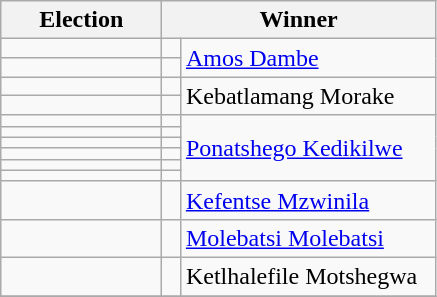<table class=wikitable>
<tr>
<th width=100>Election</th>
<th width=175 colspan=2>Winner</th>
</tr>
<tr>
<td></td>
<td width=5 bgcolor=></td>
<td rowspan=2><a href='#'>Amos Dambe</a></td>
</tr>
<tr>
<td></td>
<td width=5 bgcolor=></td>
</tr>
<tr>
<td></td>
<td width=5 bgcolor=></td>
<td rowspan=2>Kebatlamang Morake</td>
</tr>
<tr>
<td></td>
<td width=5 bgcolor=></td>
</tr>
<tr>
<td></td>
<td width=5 bgcolor=></td>
<td rowspan=6><a href='#'>Ponatshego Kedikilwe</a></td>
</tr>
<tr>
<td></td>
<td width=5 bgcolor=></td>
</tr>
<tr>
<td></td>
<td width=5 bgcolor=></td>
</tr>
<tr>
<td></td>
<td width=5 bgcolor=></td>
</tr>
<tr>
<td></td>
<td bgcolor=></td>
</tr>
<tr>
<td></td>
<td bgcolor=></td>
</tr>
<tr>
<td></td>
<td bgcolor=></td>
<td><a href='#'>Kefentse Mzwinila</a></td>
</tr>
<tr>
<td></td>
<td bgcolor=></td>
<td><a href='#'>Molebatsi Molebatsi</a></td>
</tr>
<tr>
<td></td>
<td width=5 bgcolor=></td>
<td>Ketlhalefile Motshegwa</td>
</tr>
<tr>
</tr>
</table>
